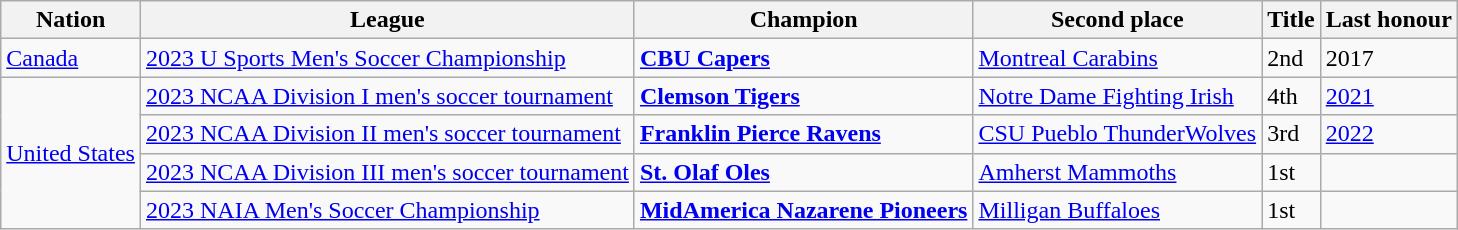<table class="wikitable sortable">
<tr>
<th>Nation</th>
<th>League</th>
<th>Champion</th>
<th>Second place</th>
<th data-sort-type="number">Title</th>
<th>Last honour</th>
</tr>
<tr>
<td> <a href='#'>Canada</a></td>
<td><a href='#'>2023 U Sports Men's Soccer Championship</a></td>
<td><strong><a href='#'>CBU Capers</a></strong></td>
<td><a href='#'>Montreal Carabins</a></td>
<td>2nd</td>
<td>2017</td>
</tr>
<tr>
<td rowspan=4> <a href='#'>United States</a></td>
<td><a href='#'>2023 NCAA Division I men's soccer tournament</a></td>
<td><strong><a href='#'>Clemson Tigers</a></strong></td>
<td><a href='#'>Notre Dame Fighting Irish</a></td>
<td>4th</td>
<td><a href='#'>2021</a></td>
</tr>
<tr>
<td><a href='#'>2023 NCAA Division II men's soccer tournament</a></td>
<td><strong><a href='#'>Franklin Pierce Ravens</a></strong></td>
<td><a href='#'>CSU Pueblo ThunderWolves</a></td>
<td>3rd</td>
<td><a href='#'>2022</a></td>
</tr>
<tr>
<td><a href='#'>2023 NCAA Division III men's soccer tournament</a></td>
<td><strong><a href='#'>St. Olaf Oles</a></strong></td>
<td><a href='#'>Amherst Mammoths</a></td>
<td>1st</td>
<td></td>
</tr>
<tr>
<td><a href='#'>2023 NAIA Men's Soccer Championship</a></td>
<td><strong><a href='#'>MidAmerica Nazarene Pioneers</a></strong></td>
<td><a href='#'>Milligan Buffaloes</a></td>
<td>1st</td>
<td></td>
</tr>
</table>
